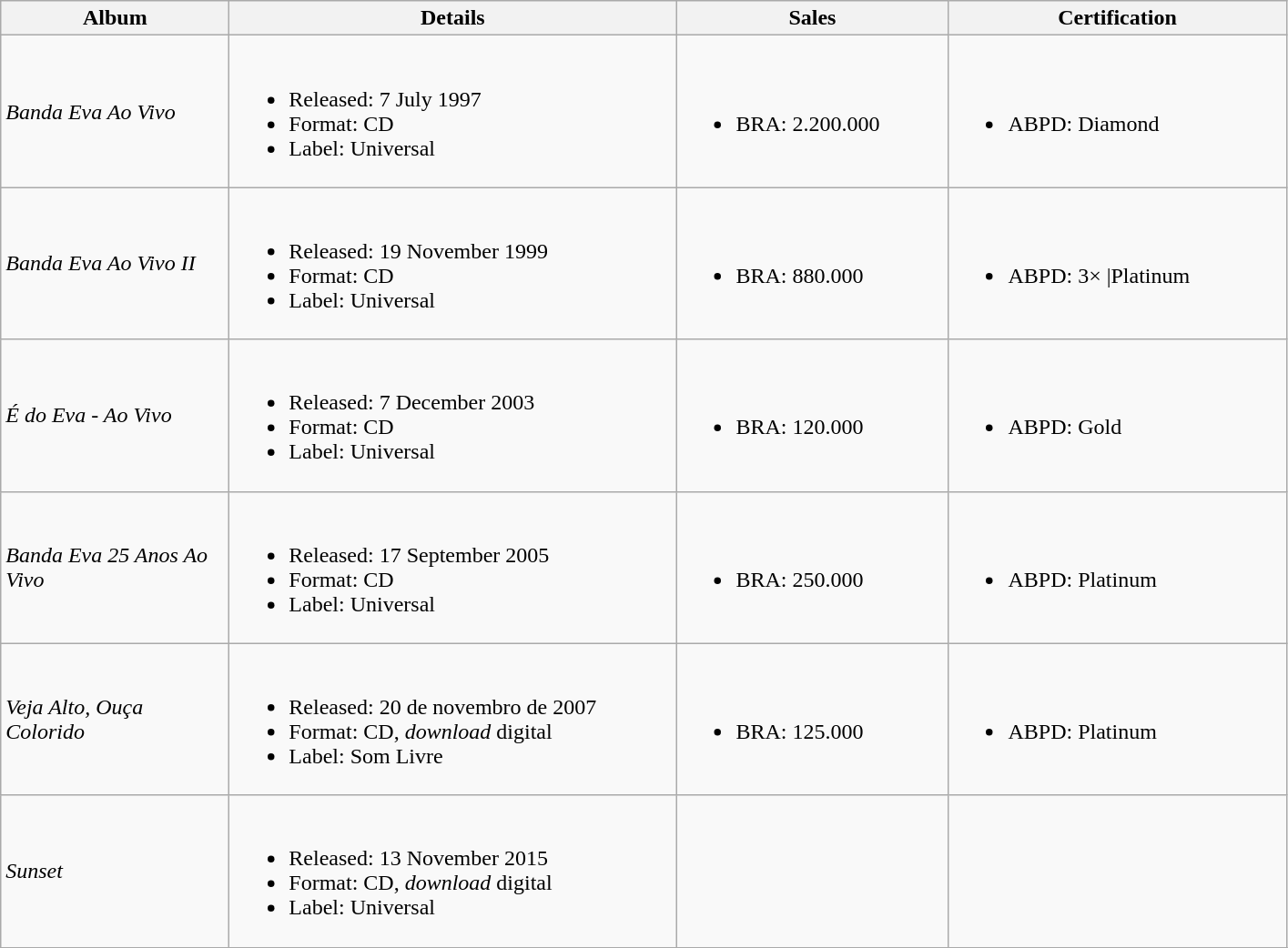<table class="wikitable">
<tr>
<th style="width:10em;">Album</th>
<th style="width:20em;">Details</th>
<th style="width:12em;">Sales</th>
<th style="width:15em;">Certification</th>
</tr>
<tr>
<td><em>Banda Eva Ao Vivo</em></td>
<td><br><ul><li>Released: 7 July 1997</li><li>Format: CD</li><li>Label: Universal</li></ul></td>
<td><br><ul><li>BRA: 2.200.000</li></ul></td>
<td><br><ul><li>ABPD: Diamond </li></ul></td>
</tr>
<tr>
<td><em>Banda Eva Ao Vivo II</em></td>
<td><br><ul><li>Released: 19 November 1999</li><li>Format: CD</li><li>Label: Universal</li></ul></td>
<td><br><ul><li>BRA: 880.000</li></ul></td>
<td><br><ul><li>ABPD: 3× |Platinum</li></ul></td>
</tr>
<tr>
<td><em>É do Eva - Ao Vivo</em></td>
<td><br><ul><li>Released: 7 December 2003</li><li>Format: CD</li><li>Label: Universal</li></ul></td>
<td><br><ul><li>BRA: 120.000</li></ul></td>
<td><br><ul><li>ABPD: Gold</li></ul></td>
</tr>
<tr>
<td><em>Banda Eva 25 Anos Ao Vivo</em></td>
<td><br><ul><li>Released: 17 September 2005</li><li>Format: CD</li><li>Label: Universal</li></ul></td>
<td><br><ul><li>BRA: 250.000</li></ul></td>
<td><br><ul><li>ABPD: Platinum</li></ul></td>
</tr>
<tr>
<td><em>Veja Alto, Ouça Colorido</em></td>
<td><br><ul><li>Released: 20 de novembro de 2007</li><li>Format: CD, <em>download</em> digital</li><li>Label: Som Livre</li></ul></td>
<td><br><ul><li>BRA: 125.000</li></ul></td>
<td><br><ul><li>ABPD: Platinum</li></ul></td>
</tr>
<tr>
<td><em>Sunset</em></td>
<td><br><ul><li>Released: 13 November 2015</li><li>Format: CD, <em>download</em> digital</li><li>Label: Universal</li></ul></td>
<td></td>
<td></td>
</tr>
<tr>
</tr>
</table>
